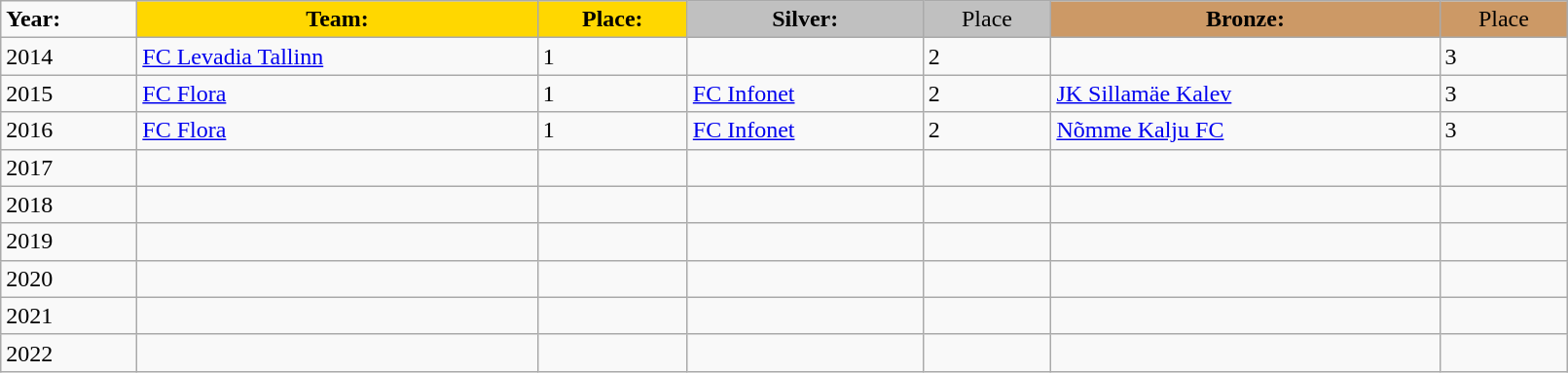<table class="wikitable" style="width:85%;">
<tr>
<td><strong>Year:</strong></td>
<td !  style="text-align:center; background:gold;"><strong>Team:</strong></td>
<td !  style="text-align:center; background:gold;"><strong>Place:</strong></td>
<td !  style="text-align:center; background:silver;"><strong>Silver:</strong></td>
<td !  style="text-align:center; background:silver;">Place</td>
<td !  style="text-align:center; background:#c96;"><strong>Bronze:</strong></td>
<td !  style="text-align:center; background:#c96;">Place</td>
</tr>
<tr>
<td>2014<br></td>
<td><a href='#'>FC Levadia Tallinn</a></td>
<td>1</td>
<td></td>
<td>2</td>
<td></td>
<td>3</td>
</tr>
<tr>
<td>2015<br></td>
<td><a href='#'>FC Flora</a></td>
<td>1</td>
<td><a href='#'>FC Infonet</a></td>
<td>2</td>
<td><a href='#'>JK Sillamäe Kalev</a></td>
<td>3</td>
</tr>
<tr>
<td>2016<br></td>
<td><a href='#'>FC Flora</a></td>
<td>1</td>
<td><a href='#'>FC Infonet</a></td>
<td>2</td>
<td><a href='#'>Nõmme Kalju FC</a></td>
<td>3</td>
</tr>
<tr>
<td>2017<br></td>
<td></td>
<td></td>
<td></td>
<td></td>
<td></td>
<td></td>
</tr>
<tr>
<td>2018<br></td>
<td></td>
<td></td>
<td></td>
<td></td>
<td></td>
<td></td>
</tr>
<tr>
<td>2019<br></td>
<td></td>
<td></td>
<td></td>
<td></td>
<td></td>
<td></td>
</tr>
<tr>
<td>2020<br></td>
<td></td>
<td></td>
<td></td>
<td></td>
<td></td>
<td></td>
</tr>
<tr>
<td>2021<br></td>
<td></td>
<td></td>
<td></td>
<td></td>
<td></td>
<td></td>
</tr>
<tr>
<td>2022<br></td>
<td></td>
<td></td>
<td></td>
<td></td>
<td></td>
<td></td>
</tr>
</table>
